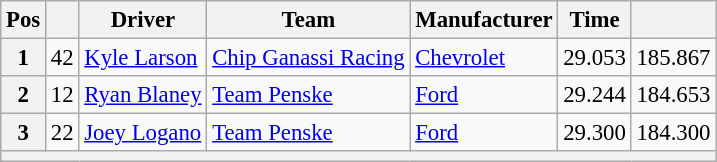<table class="wikitable" style="font-size:95%">
<tr>
<th>Pos</th>
<th></th>
<th>Driver</th>
<th>Team</th>
<th>Manufacturer</th>
<th>Time</th>
<th></th>
</tr>
<tr>
<th>1</th>
<td>42</td>
<td><a href='#'>Kyle Larson</a></td>
<td><a href='#'>Chip Ganassi Racing</a></td>
<td><a href='#'>Chevrolet</a></td>
<td>29.053</td>
<td>185.867</td>
</tr>
<tr>
<th>2</th>
<td>12</td>
<td><a href='#'>Ryan Blaney</a></td>
<td><a href='#'>Team Penske</a></td>
<td><a href='#'>Ford</a></td>
<td>29.244</td>
<td>184.653</td>
</tr>
<tr>
<th>3</th>
<td>22</td>
<td><a href='#'>Joey Logano</a></td>
<td><a href='#'>Team Penske</a></td>
<td><a href='#'>Ford</a></td>
<td>29.300</td>
<td>184.300</td>
</tr>
<tr>
<th colspan="7"></th>
</tr>
</table>
